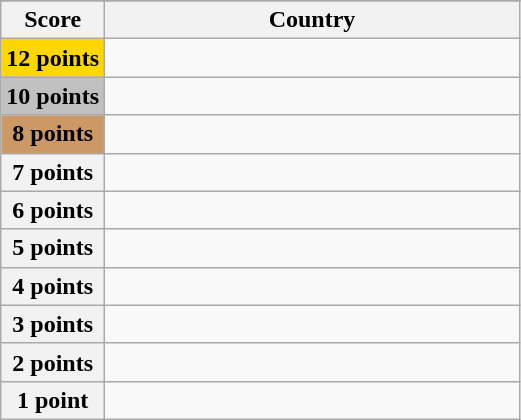<table class="wikitable">
<tr>
</tr>
<tr>
<th scope="col" width="20%">Score</th>
<th scope="col">Country</th>
</tr>
<tr>
<th scope="row" style="background:gold">12 points</th>
<td></td>
</tr>
<tr>
<th scope="row" style="background:silver">10 points</th>
<td></td>
</tr>
<tr>
<th scope="row" style="background:#CC9966">8 points</th>
<td></td>
</tr>
<tr>
<th scope="row">7 points</th>
<td></td>
</tr>
<tr>
<th scope="row">6 points</th>
<td></td>
</tr>
<tr>
<th scope="row">5 points</th>
<td></td>
</tr>
<tr>
<th scope="row">4 points</th>
<td></td>
</tr>
<tr>
<th scope="row">3 points</th>
<td></td>
</tr>
<tr>
<th scope="row">2 points</th>
<td></td>
</tr>
<tr>
<th scope="row">1 point</th>
<td></td>
</tr>
</table>
